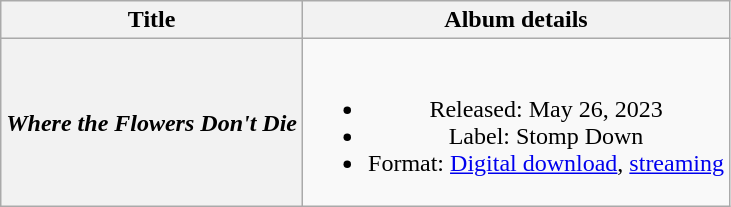<table class="wikitable plainrowheaders" style="text-align:center;">
<tr>
<th scope="col" "width:10em;">Title</th>
<th scope="col" "width:19em;">Album details</th>
</tr>
<tr>
<th scope="row"><em>Where the Flowers Don't Die</em></th>
<td><br><ul><li>Released: May 26, 2023</li><li>Label: Stomp Down</li><li>Format: <a href='#'>Digital download</a>, <a href='#'>streaming</a></li></ul></td>
</tr>
</table>
